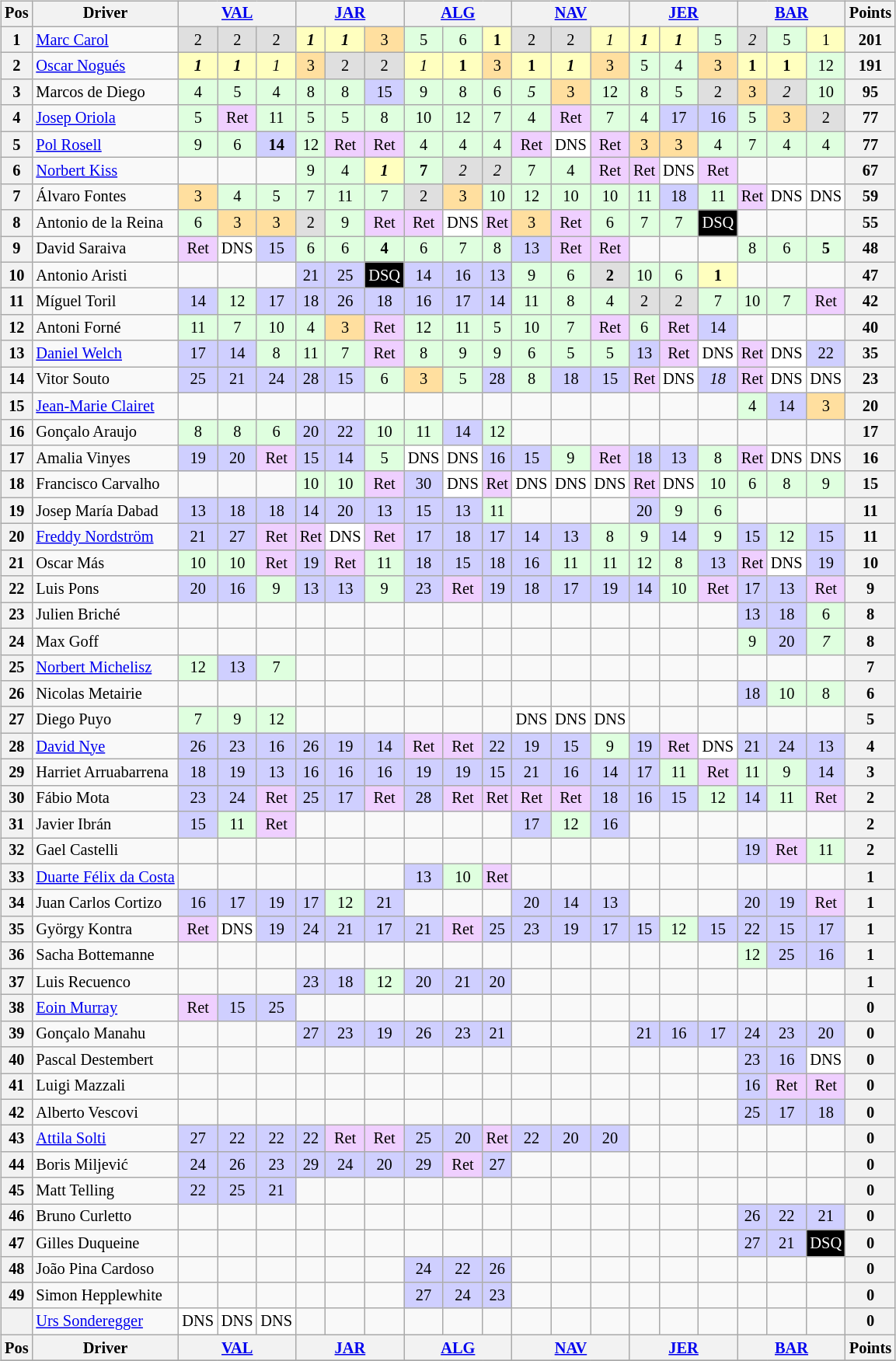<table>
<tr>
<td valign="top"><br><table class="wikitable" style="font-size:85%; text-align:center;">
<tr>
<th>Pos</th>
<th>Driver</th>
<th colspan=3><a href='#'>VAL</a><br></th>
<th colspan=3><a href='#'>JAR</a><br></th>
<th colspan=3><a href='#'>ALG</a><br></th>
<th colspan=3><a href='#'>NAV</a><br></th>
<th colspan=3><a href='#'>JER</a><br></th>
<th colspan=3><a href='#'>BAR</a><br></th>
<th>Points</th>
</tr>
<tr>
<th>1</th>
<td align=left> <a href='#'>Marc Carol</a></td>
<td style="background:#dfdfdf;">2</td>
<td style="background:#dfdfdf;">2</td>
<td style="background:#dfdfdf;">2</td>
<td style="background:#ffffbf;"><strong><em>1</em></strong></td>
<td style="background:#ffffbf;"><strong><em>1</em></strong></td>
<td style="background:#ffdf9f;">3</td>
<td style="background:#dfffdf;">5</td>
<td style="background:#dfffdf;">6</td>
<td style="background:#ffffbf;"><strong>1</strong></td>
<td style="background:#dfdfdf;">2</td>
<td style="background:#dfdfdf;">2</td>
<td style="background:#ffffbf;"><em>1</em></td>
<td style="background:#ffffbf;"><strong><em>1</em></strong></td>
<td style="background:#ffffbf;"><strong><em>1</em></strong></td>
<td style="background:#dfffdf;">5</td>
<td style="background:#dfdfdf;"><em>2</em></td>
<td style="background:#dfffdf;">5</td>
<td style="background:#ffffbf;">1</td>
<th>201</th>
</tr>
<tr>
<th>2</th>
<td align=left> <a href='#'>Oscar Nogués</a></td>
<td style="background:#ffffbf;"><strong><em>1</em></strong></td>
<td style="background:#ffffbf;"><strong><em>1</em></strong></td>
<td style="background:#ffffbf;"><em>1</em></td>
<td style="background:#ffdf9f;">3</td>
<td style="background:#dfdfdf;">2</td>
<td style="background:#dfdfdf;">2</td>
<td style="background:#ffffbf;"><em>1</em></td>
<td style="background:#ffffbf;"><strong>1</strong></td>
<td style="background:#ffdf9f;">3</td>
<td style="background:#ffffbf;"><strong>1</strong></td>
<td style="background:#ffffbf;"><strong><em>1</em></strong></td>
<td style="background:#ffdf9f;">3</td>
<td style="background:#dfffdf;">5</td>
<td style="background:#dfffdf;">4</td>
<td style="background:#ffdf9f;">3</td>
<td style="background:#ffffbf;"><strong>1</strong></td>
<td style="background:#ffffbf;"><strong>1</strong></td>
<td style="background:#dfffdf;">12</td>
<th>191</th>
</tr>
<tr>
<th>3</th>
<td align=left> Marcos de Diego</td>
<td style="background:#dfffdf;">4</td>
<td style="background:#dfffdf;">5</td>
<td style="background:#dfffdf;">4</td>
<td style="background:#dfffdf;">8</td>
<td style="background:#dfffdf;">8</td>
<td style="background:#cfcfff;">15</td>
<td style="background:#dfffdf;">9</td>
<td style="background:#dfffdf;">8</td>
<td style="background:#dfffdf;">6</td>
<td style="background:#dfffdf;"><em>5</em></td>
<td style="background:#ffdf9f;">3</td>
<td style="background:#dfffdf;">12</td>
<td style="background:#dfffdf;">8</td>
<td style="background:#dfffdf;">5</td>
<td style="background:#dfdfdf;">2</td>
<td style="background:#ffdf9f;">3</td>
<td style="background:#dfdfdf;"><em>2</em></td>
<td style="background:#dfffdf;">10</td>
<th>95</th>
</tr>
<tr>
<th>4</th>
<td align=left> <a href='#'>Josep Oriola</a></td>
<td style="background:#dfffdf;">5</td>
<td style="background:#efcfff;">Ret</td>
<td style="background:#dfffdf;">11</td>
<td style="background:#dfffdf;">5</td>
<td style="background:#dfffdf;">5</td>
<td style="background:#dfffdf;">8</td>
<td style="background:#dfffdf;">10</td>
<td style="background:#dfffdf;">12</td>
<td style="background:#dfffdf;">7</td>
<td style="background:#dfffdf;">4</td>
<td style="background:#efcfff;">Ret</td>
<td style="background:#dfffdf;">7</td>
<td style="background:#dfffdf;">4</td>
<td style="background:#cfcfff;">17</td>
<td style="background:#cfcfff;">16</td>
<td style="background:#dfffdf;">5</td>
<td style="background:#ffdf9f;">3</td>
<td style="background:#dfdfdf;">2</td>
<th>77</th>
</tr>
<tr>
<th>5</th>
<td align=left> <a href='#'>Pol Rosell</a></td>
<td style="background:#dfffdf;">9</td>
<td style="background:#dfffdf;">6</td>
<td style="background:#cfcfff;"><strong>14</strong></td>
<td style="background:#dfffdf;">12</td>
<td style="background:#efcfff;">Ret</td>
<td style="background:#efcfff;">Ret</td>
<td style="background:#dfffdf;">4</td>
<td style="background:#dfffdf;">4</td>
<td style="background:#dfffdf;">4</td>
<td style="background:#efcfff;">Ret</td>
<td style="background:#ffffff;">DNS</td>
<td style="background:#efcfff;">Ret</td>
<td style="background:#ffdf9f;">3</td>
<td style="background:#ffdf9f;">3</td>
<td style="background:#dfffdf;">4</td>
<td style="background:#dfffdf;">7</td>
<td style="background:#dfffdf;">4</td>
<td style="background:#dfffdf;">4</td>
<th>77</th>
</tr>
<tr>
<th>6</th>
<td align=left> <a href='#'>Norbert Kiss</a></td>
<td></td>
<td></td>
<td></td>
<td style="background:#dfffdf;">9</td>
<td style="background:#dfffdf;">4</td>
<td style="background:#ffffbf;"><strong><em>1</em></strong></td>
<td style="background:#dfffdf;"><strong>7</strong></td>
<td style="background:#dfdfdf;"><em>2</em></td>
<td style="background:#dfdfdf;"><em>2</em></td>
<td style="background:#dfffdf;">7</td>
<td style="background:#dfffdf;">4</td>
<td style="background:#efcfff;">Ret</td>
<td style="background:#efcfff;">Ret</td>
<td style="background:#ffffff;">DNS</td>
<td style="background:#efcfff;">Ret</td>
<td></td>
<td></td>
<td></td>
<th>67</th>
</tr>
<tr>
<th>7</th>
<td align=left> Álvaro Fontes</td>
<td style="background:#ffdf9f;">3</td>
<td style="background:#dfffdf;">4</td>
<td style="background:#dfffdf;">5</td>
<td style="background:#dfffdf;">7</td>
<td style="background:#dfffdf;">11</td>
<td style="background:#dfffdf;">7</td>
<td style="background:#dfdfdf;">2</td>
<td style="background:#ffdf9f;">3</td>
<td style="background:#dfffdf;">10</td>
<td style="background:#dfffdf;">12</td>
<td style="background:#dfffdf;">10</td>
<td style="background:#dfffdf;">10</td>
<td style="background:#dfffdf;">11</td>
<td style="background:#cfcfff;">18</td>
<td style="background:#dfffdf;">11</td>
<td style="background:#efcfff;">Ret</td>
<td style="background:#ffffff;">DNS</td>
<td style="background:#ffffff;">DNS</td>
<th>59</th>
</tr>
<tr>
<th>8</th>
<td align=left> Antonio de la Reina</td>
<td style="background:#dfffdf;">6</td>
<td style="background:#ffdf9f;">3</td>
<td style="background:#ffdf9f;">3</td>
<td style="background:#dfdfdf;">2</td>
<td style="background:#dfffdf;">9</td>
<td style="background:#efcfff;">Ret</td>
<td style="background:#efcfff;">Ret</td>
<td style="background:#ffffff;">DNS</td>
<td style="background:#efcfff;">Ret</td>
<td style="background:#ffdf9f;">3</td>
<td style="background:#efcfff;">Ret</td>
<td style="background:#dfffdf;">6</td>
<td style="background:#dfffdf;">7</td>
<td style="background:#dfffdf;">7</td>
<td style="background:black; color:white;">DSQ</td>
<td></td>
<td></td>
<td></td>
<th>55</th>
</tr>
<tr>
<th>9</th>
<td align=left> David Saraiva</td>
<td style="background:#efcfff;">Ret</td>
<td style="background:#ffffff;">DNS</td>
<td style="background:#cfcfff;">15</td>
<td style="background:#dfffdf;">6</td>
<td style="background:#dfffdf;">6</td>
<td style="background:#dfffdf;"><strong>4</strong></td>
<td style="background:#dfffdf;">6</td>
<td style="background:#dfffdf;">7</td>
<td style="background:#dfffdf;">8</td>
<td style="background:#cfcfff;">13</td>
<td style="background:#efcfff;">Ret</td>
<td style="background:#efcfff;">Ret</td>
<td></td>
<td></td>
<td></td>
<td style="background:#dfffdf;">8</td>
<td style="background:#dfffdf;">6</td>
<td style="background:#dfffdf;"><strong>5</strong></td>
<th>48</th>
</tr>
<tr>
<th>10</th>
<td align=left> Antonio Aristi</td>
<td></td>
<td></td>
<td></td>
<td style="background:#cfcfff;">21</td>
<td style="background:#cfcfff;">25</td>
<td style="background:black; color:white;">DSQ</td>
<td style="background:#cfcfff;">14</td>
<td style="background:#cfcfff;">16</td>
<td style="background:#cfcfff;">13</td>
<td style="background:#dfffdf;">9</td>
<td style="background:#dfffdf;">6</td>
<td style="background:#dfdfdf;"><strong>2</strong></td>
<td style="background:#dfffdf;">10</td>
<td style="background:#dfffdf;">6</td>
<td style="background:#ffffbf;"><strong>1</strong></td>
<td></td>
<td></td>
<td></td>
<th>47</th>
</tr>
<tr>
<th>11</th>
<td align=left> Míguel Toril</td>
<td style="background:#cfcfff;">14</td>
<td style="background:#dfffdf;">12</td>
<td style="background:#cfcfff;">17</td>
<td style="background:#cfcfff;">18</td>
<td style="background:#cfcfff;">26</td>
<td style="background:#cfcfff;">18</td>
<td style="background:#cfcfff;">16</td>
<td style="background:#cfcfff;">17</td>
<td style="background:#cfcfff;">14</td>
<td style="background:#dfffdf;">11</td>
<td style="background:#dfffdf;">8</td>
<td style="background:#dfffdf;">4</td>
<td style="background:#dfdfdf;">2</td>
<td style="background:#dfdfdf;">2</td>
<td style="background:#dfffdf;">7</td>
<td style="background:#dfffdf;">10</td>
<td style="background:#dfffdf;">7</td>
<td style="background:#efcfff;">Ret</td>
<th>42</th>
</tr>
<tr>
<th>12</th>
<td align=left> Antoni Forné</td>
<td style="background:#dfffdf;">11</td>
<td style="background:#dfffdf;">7</td>
<td style="background:#dfffdf;">10</td>
<td style="background:#dfffdf;">4</td>
<td style="background:#ffdf9f;">3</td>
<td style="background:#efcfff;">Ret</td>
<td style="background:#dfffdf;">12</td>
<td style="background:#dfffdf;">11</td>
<td style="background:#dfffdf;">5</td>
<td style="background:#dfffdf;">10</td>
<td style="background:#dfffdf;">7</td>
<td style="background:#efcfff;">Ret</td>
<td style="background:#dfffdf;">6</td>
<td style="background:#efcfff;">Ret</td>
<td style="background:#cfcfff;">14</td>
<td></td>
<td></td>
<td></td>
<th>40</th>
</tr>
<tr>
<th>13</th>
<td align=left> <a href='#'>Daniel Welch</a></td>
<td style="background:#cfcfff;">17</td>
<td style="background:#cfcfff;">14</td>
<td style="background:#dfffdf;">8</td>
<td style="background:#dfffdf;">11</td>
<td style="background:#dfffdf;">7</td>
<td style="background:#efcfff;">Ret</td>
<td style="background:#dfffdf;">8</td>
<td style="background:#dfffdf;">9</td>
<td style="background:#dfffdf;">9</td>
<td style="background:#dfffdf;">6</td>
<td style="background:#dfffdf;">5</td>
<td style="background:#dfffdf;">5</td>
<td style="background:#cfcfff;">13</td>
<td style="background:#efcfff;">Ret</td>
<td style="background:#ffffff;">DNS</td>
<td style="background:#efcfff;">Ret</td>
<td style="background:#ffffff;">DNS</td>
<td style="background:#cfcfff;">22</td>
<th>35</th>
</tr>
<tr>
<th>14</th>
<td align=left> Vitor Souto</td>
<td style="background:#cfcfff;">25</td>
<td style="background:#cfcfff;">21</td>
<td style="background:#cfcfff;">24</td>
<td style="background:#cfcfff;">28</td>
<td style="background:#cfcfff;">15</td>
<td style="background:#dfffdf;">6</td>
<td style="background:#ffdf9f;">3</td>
<td style="background:#dfffdf;">5</td>
<td style="background:#cfcfff;">28</td>
<td style="background:#dfffdf;">8</td>
<td style="background:#cfcfff;">18</td>
<td style="background:#cfcfff;">15</td>
<td style="background:#efcfff;">Ret</td>
<td style="background:#ffffff;">DNS</td>
<td style="background:#cfcfff;"><em>18</em></td>
<td style="background:#efcfff;">Ret</td>
<td style="background:#ffffff;">DNS</td>
<td style="background:#ffffff;">DNS</td>
<th>23</th>
</tr>
<tr>
<th>15</th>
<td align=left> <a href='#'>Jean-Marie Clairet</a></td>
<td></td>
<td></td>
<td></td>
<td></td>
<td></td>
<td></td>
<td></td>
<td></td>
<td></td>
<td></td>
<td></td>
<td></td>
<td></td>
<td></td>
<td></td>
<td style="background:#dfffdf;">4</td>
<td style="background:#cfcfff;">14</td>
<td style="background:#ffdf9f;">3</td>
<th>20</th>
</tr>
<tr>
<th>16</th>
<td align=left> Gonçalo Araujo</td>
<td style="background:#dfffdf;">8</td>
<td style="background:#dfffdf;">8</td>
<td style="background:#dfffdf;">6</td>
<td style="background:#cfcfff;">20</td>
<td style="background:#cfcfff;">22</td>
<td style="background:#dfffdf;">10</td>
<td style="background:#dfffdf;">11</td>
<td style="background:#cfcfff;">14</td>
<td style="background:#dfffdf;">12</td>
<td></td>
<td></td>
<td></td>
<td></td>
<td></td>
<td></td>
<td></td>
<td></td>
<td></td>
<th>17</th>
</tr>
<tr>
<th>17</th>
<td align=left> Amalia Vinyes</td>
<td style="background:#cfcfff;">19</td>
<td style="background:#cfcfff;">20</td>
<td style="background:#efcfff;">Ret</td>
<td style="background:#cfcfff;">15</td>
<td style="background:#cfcfff;">14</td>
<td style="background:#dfffdf;">5</td>
<td style="background:#ffffff;">DNS</td>
<td style="background:#ffffff;">DNS</td>
<td style="background:#cfcfff;">16</td>
<td style="background:#cfcfff;">15</td>
<td style="background:#dfffdf;">9</td>
<td style="background:#efcfff;">Ret</td>
<td style="background:#cfcfff;">18</td>
<td style="background:#cfcfff;">13</td>
<td style="background:#dfffdf;">8</td>
<td style="background:#efcfff;">Ret</td>
<td style="background:#ffffff;">DNS</td>
<td style="background:#ffffff;">DNS</td>
<th>16</th>
</tr>
<tr>
<th>18</th>
<td align=left> Francisco Carvalho</td>
<td></td>
<td></td>
<td></td>
<td style="background:#dfffdf;">10</td>
<td style="background:#dfffdf;">10</td>
<td style="background:#efcfff;">Ret</td>
<td style="background:#cfcfff;">30</td>
<td style="background:#ffffff;">DNS</td>
<td style="background:#efcfff;">Ret</td>
<td style="background:#ffffff;">DNS</td>
<td style="background:#ffffff;">DNS</td>
<td style="background:#ffffff;">DNS</td>
<td style="background:#efcfff;">Ret</td>
<td style="background:#ffffff;">DNS</td>
<td style="background:#dfffdf;">10</td>
<td style="background:#dfffdf;">6</td>
<td style="background:#dfffdf;">8</td>
<td style="background:#dfffdf;">9</td>
<th>15</th>
</tr>
<tr>
<th>19</th>
<td align=left> Josep María Dabad</td>
<td style="background:#cfcfff;">13</td>
<td style="background:#cfcfff;">18</td>
<td style="background:#cfcfff;">18</td>
<td style="background:#cfcfff;">14</td>
<td style="background:#cfcfff;">20</td>
<td style="background:#cfcfff;">13</td>
<td style="background:#cfcfff;">15</td>
<td style="background:#cfcfff;">13</td>
<td style="background:#dfffdf;">11</td>
<td></td>
<td></td>
<td></td>
<td style="background:#cfcfff;">20</td>
<td style="background:#dfffdf;">9</td>
<td style="background:#dfffdf;">6</td>
<td></td>
<td></td>
<td></td>
<th>11</th>
</tr>
<tr>
<th>20</th>
<td align=left> <a href='#'>Freddy Nordström</a></td>
<td style="background:#cfcfff;">21</td>
<td style="background:#cfcfff;">27</td>
<td style="background:#efcfff;">Ret</td>
<td style="background:#efcfff;">Ret</td>
<td style="background:#ffffff;">DNS</td>
<td style="background:#efcfff;">Ret</td>
<td style="background:#cfcfff;">17</td>
<td style="background:#cfcfff;">18</td>
<td style="background:#cfcfff;">17</td>
<td style="background:#cfcfff;">14</td>
<td style="background:#cfcfff;">13</td>
<td style="background:#dfffdf;">8</td>
<td style="background:#dfffdf;">9</td>
<td style="background:#cfcfff;">14</td>
<td style="background:#dfffdf;">9</td>
<td style="background:#cfcfff;">15</td>
<td style="background:#dfffdf;">12</td>
<td style="background:#cfcfff;">15</td>
<th>11</th>
</tr>
<tr>
<th>21</th>
<td align=left> Oscar Más</td>
<td style="background:#dfffdf;">10</td>
<td style="background:#dfffdf;">10</td>
<td style="background:#efcfff;">Ret</td>
<td style="background:#cfcfff;">19</td>
<td style="background:#efcfff;">Ret</td>
<td style="background:#dfffdf;">11</td>
<td style="background:#cfcfff;">18</td>
<td style="background:#cfcfff;">15</td>
<td style="background:#cfcfff;">18</td>
<td style="background:#cfcfff;">16</td>
<td style="background:#dfffdf;">11</td>
<td style="background:#dfffdf;">11</td>
<td style="background:#dfffdf;">12</td>
<td style="background:#dfffdf;">8</td>
<td style="background:#cfcfff;">13</td>
<td style="background:#efcfff;">Ret</td>
<td style="background:#ffffff;">DNS</td>
<td style="background:#cfcfff;">19</td>
<th>10</th>
</tr>
<tr>
<th>22</th>
<td align=left> Luis Pons</td>
<td style="background:#cfcfff;">20</td>
<td style="background:#cfcfff;">16</td>
<td style="background:#dfffdf;">9</td>
<td style="background:#cfcfff;">13</td>
<td style="background:#cfcfff;">13</td>
<td style="background:#dfffdf;">9</td>
<td style="background:#cfcfff;">23</td>
<td style="background:#efcfff;">Ret</td>
<td style="background:#cfcfff;">19</td>
<td style="background:#cfcfff;">18</td>
<td style="background:#cfcfff;">17</td>
<td style="background:#cfcfff;">19</td>
<td style="background:#cfcfff;">14</td>
<td style="background:#dfffdf;">10</td>
<td style="background:#efcfff;">Ret</td>
<td style="background:#cfcfff;">17</td>
<td style="background:#cfcfff;">13</td>
<td style="background:#efcfff;">Ret</td>
<th>9</th>
</tr>
<tr>
<th>23</th>
<td align=left> Julien Briché</td>
<td></td>
<td></td>
<td></td>
<td></td>
<td></td>
<td></td>
<td></td>
<td></td>
<td></td>
<td></td>
<td></td>
<td></td>
<td></td>
<td></td>
<td></td>
<td style="background:#cfcfff;">13</td>
<td style="background:#cfcfff;">18</td>
<td style="background:#dfffdf;">6</td>
<th>8</th>
</tr>
<tr>
<th>24</th>
<td align=left> Max Goff</td>
<td></td>
<td></td>
<td></td>
<td></td>
<td></td>
<td></td>
<td></td>
<td></td>
<td></td>
<td></td>
<td></td>
<td></td>
<td></td>
<td></td>
<td></td>
<td style="background:#dfffdf;">9</td>
<td style="background:#cfcfff;">20</td>
<td style="background:#dfffdf;"><em>7</em></td>
<th>8</th>
</tr>
<tr>
<th>25</th>
<td align=left> <a href='#'>Norbert Michelisz</a></td>
<td style="background:#dfffdf;">12</td>
<td style="background:#cfcfff;">13</td>
<td style="background:#dfffdf;">7</td>
<td></td>
<td></td>
<td></td>
<td></td>
<td></td>
<td></td>
<td></td>
<td></td>
<td></td>
<td></td>
<td></td>
<td></td>
<td></td>
<td></td>
<td></td>
<th>7</th>
</tr>
<tr>
<th>26</th>
<td align=left> Nicolas Metairie</td>
<td></td>
<td></td>
<td></td>
<td></td>
<td></td>
<td></td>
<td></td>
<td></td>
<td></td>
<td></td>
<td></td>
<td></td>
<td></td>
<td></td>
<td></td>
<td style="background:#cfcfff;">18</td>
<td style="background:#dfffdf;">10</td>
<td style="background:#dfffdf;">8</td>
<th>6</th>
</tr>
<tr>
<th>27</th>
<td align=left> Diego Puyo</td>
<td style="background:#dfffdf;">7</td>
<td style="background:#dfffdf;">9</td>
<td style="background:#dfffdf;">12</td>
<td></td>
<td></td>
<td></td>
<td></td>
<td></td>
<td></td>
<td style="background:#ffffff;">DNS</td>
<td style="background:#ffffff;">DNS</td>
<td style="background:#ffffff;">DNS</td>
<td></td>
<td></td>
<td></td>
<td></td>
<td></td>
<td></td>
<th>5</th>
</tr>
<tr>
<th>28</th>
<td align=left> <a href='#'>David Nye</a></td>
<td style="background:#cfcfff;">26</td>
<td style="background:#cfcfff;">23</td>
<td style="background:#cfcfff;">16</td>
<td style="background:#cfcfff;">26</td>
<td style="background:#cfcfff;">19</td>
<td style="background:#cfcfff;">14</td>
<td style="background:#efcfff;">Ret</td>
<td style="background:#efcfff;">Ret</td>
<td style="background:#cfcfff;">22</td>
<td style="background:#cfcfff;">19</td>
<td style="background:#cfcfff;">15</td>
<td style="background:#dfffdf;">9</td>
<td style="background:#cfcfff;">19</td>
<td style="background:#efcfff;">Ret</td>
<td style="background:#ffffff;">DNS</td>
<td style="background:#cfcfff;">21</td>
<td style="background:#cfcfff;">24</td>
<td style="background:#cfcfff;">13</td>
<th>4</th>
</tr>
<tr>
<th>29</th>
<td align=left> Harriet Arruabarrena</td>
<td style="background:#cfcfff;">18</td>
<td style="background:#cfcfff;">19</td>
<td style="background:#cfcfff;">13</td>
<td style="background:#cfcfff;">16</td>
<td style="background:#cfcfff;">16</td>
<td style="background:#cfcfff;">16</td>
<td style="background:#cfcfff;">19</td>
<td style="background:#cfcfff;">19</td>
<td style="background:#cfcfff;">15</td>
<td style="background:#cfcfff;">21</td>
<td style="background:#cfcfff;">16</td>
<td style="background:#cfcfff;">14</td>
<td style="background:#cfcfff;">17</td>
<td style="background:#dfffdf;">11</td>
<td style="background:#efcfff;">Ret</td>
<td style="background:#dfffdf;">11</td>
<td style="background:#dfffdf;">9</td>
<td style="background:#cfcfff;">14</td>
<th>3</th>
</tr>
<tr>
<th>30</th>
<td align=left> Fábio Mota</td>
<td style="background:#cfcfff;">23</td>
<td style="background:#cfcfff;">24</td>
<td style="background:#efcfff;">Ret</td>
<td style="background:#cfcfff;">25</td>
<td style="background:#cfcfff;">17</td>
<td style="background:#efcfff;">Ret</td>
<td style="background:#cfcfff;">28</td>
<td style="background:#efcfff;">Ret</td>
<td style="background:#efcfff;">Ret</td>
<td style="background:#efcfff;">Ret</td>
<td style="background:#efcfff;">Ret</td>
<td style="background:#cfcfff;">18</td>
<td style="background:#cfcfff;">16</td>
<td style="background:#cfcfff;">15</td>
<td style="background:#dfffdf;">12</td>
<td style="background:#cfcfff;">14</td>
<td style="background:#dfffdf;">11</td>
<td style="background:#efcfff;">Ret</td>
<th>2</th>
</tr>
<tr>
<th>31</th>
<td align=left> Javier Ibrán</td>
<td style="background:#cfcfff;">15</td>
<td style="background:#dfffdf;">11</td>
<td style="background:#efcfff;">Ret</td>
<td></td>
<td></td>
<td></td>
<td></td>
<td></td>
<td></td>
<td style="background:#cfcfff;">17</td>
<td style="background:#dfffdf;">12</td>
<td style="background:#cfcfff;">16</td>
<td></td>
<td></td>
<td></td>
<td></td>
<td></td>
<td></td>
<th>2</th>
</tr>
<tr>
<th>32</th>
<td align=left> Gael Castelli</td>
<td></td>
<td></td>
<td></td>
<td></td>
<td></td>
<td></td>
<td></td>
<td></td>
<td></td>
<td></td>
<td></td>
<td></td>
<td></td>
<td></td>
<td></td>
<td style="background:#cfcfff;">19</td>
<td style="background:#efcfff;">Ret</td>
<td style="background:#dfffdf;">11</td>
<th>2</th>
</tr>
<tr>
<th>33</th>
<td align=left> <a href='#'>Duarte Félix da Costa</a></td>
<td></td>
<td></td>
<td></td>
<td></td>
<td></td>
<td></td>
<td style="background:#cfcfff;">13</td>
<td style="background:#dfffdf;">10</td>
<td style="background:#efcfff;">Ret</td>
<td></td>
<td></td>
<td></td>
<td></td>
<td></td>
<td></td>
<td></td>
<td></td>
<td></td>
<th>1</th>
</tr>
<tr>
<th>34</th>
<td align=left> Juan Carlos Cortizo</td>
<td style="background:#cfcfff;">16</td>
<td style="background:#cfcfff;">17</td>
<td style="background:#cfcfff;">19</td>
<td style="background:#cfcfff;">17</td>
<td style="background:#dfffdf;">12</td>
<td style="background:#cfcfff;">21</td>
<td></td>
<td></td>
<td></td>
<td style="background:#cfcfff;">20</td>
<td style="background:#cfcfff;">14</td>
<td style="background:#cfcfff;">13</td>
<td></td>
<td></td>
<td></td>
<td style="background:#cfcfff;">20</td>
<td style="background:#cfcfff;">19</td>
<td style="background:#efcfff;">Ret</td>
<th>1</th>
</tr>
<tr>
<th>35</th>
<td align=left> György Kontra</td>
<td style="background:#efcfff;">Ret</td>
<td style="background:#ffffff;">DNS</td>
<td style="background:#cfcfff;">19</td>
<td style="background:#cfcfff;">24</td>
<td style="background:#cfcfff;">21</td>
<td style="background:#cfcfff;">17</td>
<td style="background:#cfcfff;">21</td>
<td style="background:#efcfff;">Ret</td>
<td style="background:#cfcfff;">25</td>
<td style="background:#cfcfff;">23</td>
<td style="background:#cfcfff;">19</td>
<td style="background:#cfcfff;">17</td>
<td style="background:#cfcfff;">15</td>
<td style="background:#dfffdf;">12</td>
<td style="background:#cfcfff;">15</td>
<td style="background:#cfcfff;">22</td>
<td style="background:#cfcfff;">15</td>
<td style="background:#cfcfff;">17</td>
<th>1</th>
</tr>
<tr>
<th>36</th>
<td align=left> Sacha Bottemanne</td>
<td></td>
<td></td>
<td></td>
<td></td>
<td></td>
<td></td>
<td></td>
<td></td>
<td></td>
<td></td>
<td></td>
<td></td>
<td></td>
<td></td>
<td></td>
<td style="background:#dfffdf;">12</td>
<td style="background:#cfcfff;">25</td>
<td style="background:#cfcfff;">16</td>
<th>1</th>
</tr>
<tr>
<th>37</th>
<td align=left> Luis Recuenco</td>
<td></td>
<td></td>
<td></td>
<td style="background:#cfcfff;">23</td>
<td style="background:#cfcfff;">18</td>
<td style="background:#dfffdf;">12</td>
<td style="background:#cfcfff;">20</td>
<td style="background:#cfcfff;">21</td>
<td style="background:#cfcfff;">20</td>
<td></td>
<td></td>
<td></td>
<td></td>
<td></td>
<td></td>
<td></td>
<td></td>
<td></td>
<th>1</th>
</tr>
<tr>
<th>38</th>
<td align=left> <a href='#'>Eoin Murray</a></td>
<td style="background:#efcfff;">Ret</td>
<td style="background:#cfcfff;">15</td>
<td style="background:#cfcfff;">25</td>
<td></td>
<td></td>
<td></td>
<td></td>
<td></td>
<td></td>
<td></td>
<td></td>
<td></td>
<td></td>
<td></td>
<td></td>
<td></td>
<td></td>
<td></td>
<th>0</th>
</tr>
<tr>
<th>39</th>
<td align=left> Gonçalo Manahu</td>
<td></td>
<td></td>
<td></td>
<td style="background:#cfcfff;">27</td>
<td style="background:#cfcfff;">23</td>
<td style="background:#cfcfff;">19</td>
<td style="background:#cfcfff;">26</td>
<td style="background:#cfcfff;">23</td>
<td style="background:#cfcfff;">21</td>
<td></td>
<td></td>
<td></td>
<td style="background:#cfcfff;">21</td>
<td style="background:#cfcfff;">16</td>
<td style="background:#cfcfff;">17</td>
<td style="background:#cfcfff;">24</td>
<td style="background:#cfcfff;">23</td>
<td style="background:#cfcfff;">20</td>
<th>0</th>
</tr>
<tr>
<th>40</th>
<td align=left> Pascal Destembert</td>
<td></td>
<td></td>
<td></td>
<td></td>
<td></td>
<td></td>
<td></td>
<td></td>
<td></td>
<td></td>
<td></td>
<td></td>
<td></td>
<td></td>
<td></td>
<td style="background:#cfcfff;">23</td>
<td style="background:#cfcfff;">16</td>
<td style="background:#ffffff;">DNS</td>
<th>0</th>
</tr>
<tr>
<th>41</th>
<td align=left> Luigi Mazzali</td>
<td></td>
<td></td>
<td></td>
<td></td>
<td></td>
<td></td>
<td></td>
<td></td>
<td></td>
<td></td>
<td></td>
<td></td>
<td></td>
<td></td>
<td></td>
<td style="background:#cfcfff;">16</td>
<td style="background:#efcfff;">Ret</td>
<td style="background:#efcfff;">Ret</td>
<th>0</th>
</tr>
<tr>
<th>42</th>
<td align=left> Alberto Vescovi</td>
<td></td>
<td></td>
<td></td>
<td></td>
<td></td>
<td></td>
<td></td>
<td></td>
<td></td>
<td></td>
<td></td>
<td></td>
<td></td>
<td></td>
<td></td>
<td style="background:#cfcfff;">25</td>
<td style="background:#cfcfff;">17</td>
<td style="background:#cfcfff;">18</td>
<th>0</th>
</tr>
<tr>
<th>43</th>
<td align=left> <a href='#'>Attila Solti</a></td>
<td style="background:#cfcfff;">27</td>
<td style="background:#cfcfff;">22</td>
<td style="background:#cfcfff;">22</td>
<td style="background:#cfcfff;">22</td>
<td style="background:#efcfff;">Ret</td>
<td style="background:#efcfff;">Ret</td>
<td style="background:#cfcfff;">25</td>
<td style="background:#cfcfff;">20</td>
<td style="background:#efcfff;">Ret</td>
<td style="background:#cfcfff;">22</td>
<td style="background:#cfcfff;">20</td>
<td style="background:#cfcfff;">20</td>
<td></td>
<td></td>
<td></td>
<td></td>
<td></td>
<td></td>
<th>0</th>
</tr>
<tr>
<th>44</th>
<td align=left> Boris Miljević</td>
<td style="background:#cfcfff;">24</td>
<td style="background:#cfcfff;">26</td>
<td style="background:#cfcfff;">23</td>
<td style="background:#cfcfff;">29</td>
<td style="background:#cfcfff;">24</td>
<td style="background:#cfcfff;">20</td>
<td style="background:#cfcfff;">29</td>
<td style="background:#efcfff;">Ret</td>
<td style="background:#cfcfff;">27</td>
<td></td>
<td></td>
<td></td>
<td></td>
<td></td>
<td></td>
<td></td>
<td></td>
<td></td>
<th>0</th>
</tr>
<tr>
<th>45</th>
<td align=left> Matt Telling</td>
<td style="background:#cfcfff;">22</td>
<td style="background:#cfcfff;">25</td>
<td style="background:#cfcfff;">21</td>
<td></td>
<td></td>
<td></td>
<td></td>
<td></td>
<td></td>
<td></td>
<td></td>
<td></td>
<td></td>
<td></td>
<td></td>
<td></td>
<td></td>
<td></td>
<th>0</th>
</tr>
<tr>
<th>46</th>
<td align=left> Bruno Curletto</td>
<td></td>
<td></td>
<td></td>
<td></td>
<td></td>
<td></td>
<td></td>
<td></td>
<td></td>
<td></td>
<td></td>
<td></td>
<td></td>
<td></td>
<td></td>
<td style="background:#cfcfff;">26</td>
<td style="background:#cfcfff;">22</td>
<td style="background:#cfcfff;">21</td>
<th>0</th>
</tr>
<tr>
<th>47</th>
<td align=left> Gilles Duqueine</td>
<td></td>
<td></td>
<td></td>
<td></td>
<td></td>
<td></td>
<td></td>
<td></td>
<td></td>
<td></td>
<td></td>
<td></td>
<td></td>
<td></td>
<td></td>
<td style="background:#cfcfff;">27</td>
<td style="background:#cfcfff;">21</td>
<td style="background:black; color:white;">DSQ</td>
<th>0</th>
</tr>
<tr>
<th>48</th>
<td align=left> João Pina Cardoso</td>
<td></td>
<td></td>
<td></td>
<td></td>
<td></td>
<td></td>
<td style="background:#cfcfff;">24</td>
<td style="background:#cfcfff;">22</td>
<td style="background:#cfcfff;">26</td>
<td></td>
<td></td>
<td></td>
<td></td>
<td></td>
<td></td>
<td></td>
<td></td>
<td></td>
<th>0</th>
</tr>
<tr>
<th>49</th>
<td align=left> Simon Hepplewhite</td>
<td></td>
<td></td>
<td></td>
<td></td>
<td></td>
<td></td>
<td style="background:#cfcfff;">27</td>
<td style="background:#cfcfff;">24</td>
<td style="background:#cfcfff;">23</td>
<td></td>
<td></td>
<td></td>
<td></td>
<td></td>
<td></td>
<td></td>
<td></td>
<td></td>
<th>0</th>
</tr>
<tr>
<th></th>
<td align=left> <a href='#'>Urs Sonderegger</a></td>
<td style="background:#ffffff;">DNS</td>
<td style="background:#ffffff;">DNS</td>
<td style="background:#ffffff;">DNS</td>
<td></td>
<td></td>
<td></td>
<td></td>
<td></td>
<td></td>
<td></td>
<td></td>
<td></td>
<td></td>
<td></td>
<td></td>
<td></td>
<td></td>
<td></td>
<th>0</th>
</tr>
<tr>
<th>Pos</th>
<th>Driver</th>
<th colspan=3><a href='#'>VAL</a><br></th>
<th colspan=3><a href='#'>JAR</a><br></th>
<th colspan=3><a href='#'>ALG</a><br></th>
<th colspan=3><a href='#'>NAV</a><br></th>
<th colspan=3><a href='#'>JER</a><br></th>
<th colspan=3><a href='#'>BAR</a><br></th>
<th>Points</th>
</tr>
<tr>
</tr>
</table>
</td>
<td valign="top"><br></td>
</tr>
</table>
